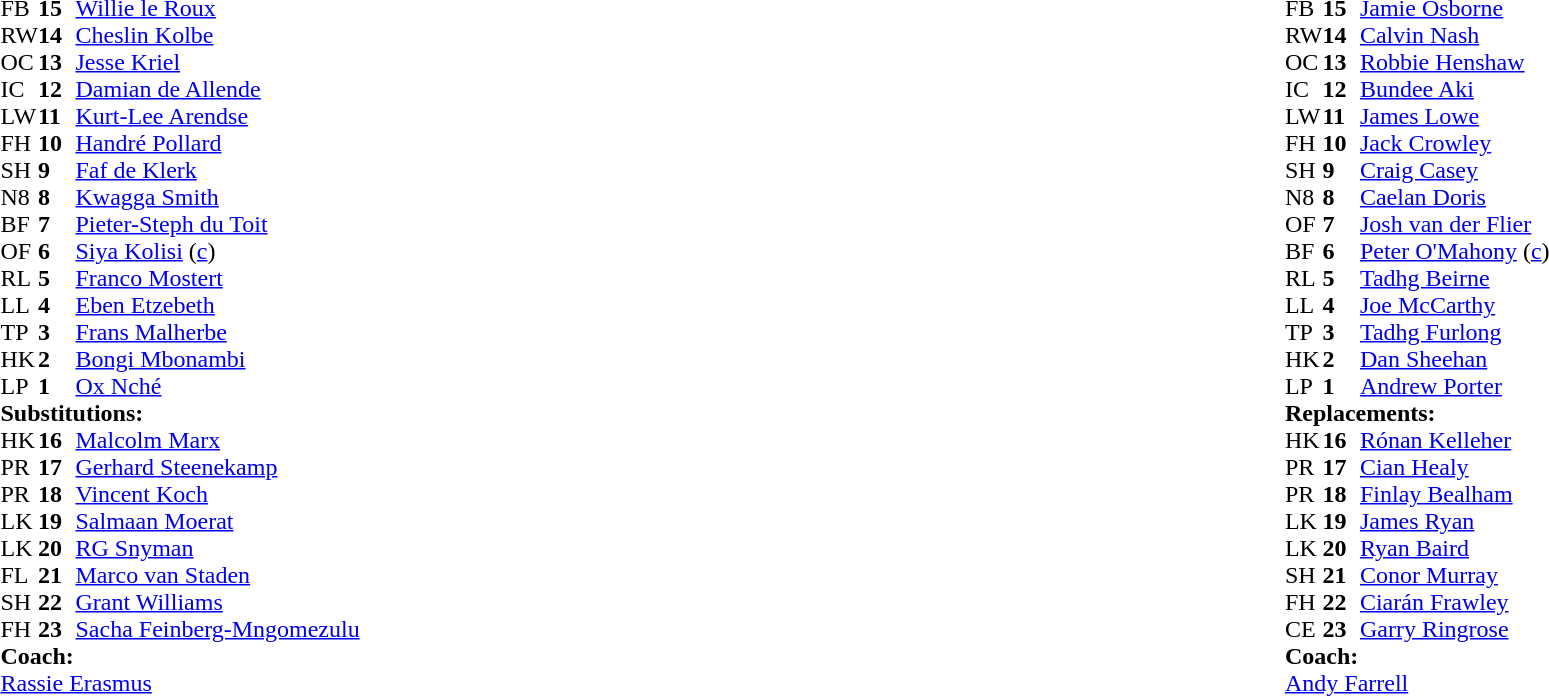<table style="width:100%">
<tr>
<td style="vertical-align:top;width:50%"><br><table cellspacing="0" cellpadding="0">
<tr>
<th width="25"></th>
<th width="25"></th>
</tr>
<tr>
<td>FB</td>
<td><strong>15</strong></td>
<td><a href='#'>Willie le Roux</a></td>
</tr>
<tr>
<td>RW</td>
<td><strong>14</strong></td>
<td><a href='#'>Cheslin Kolbe</a></td>
</tr>
<tr>
<td>OC</td>
<td><strong>13</strong></td>
<td><a href='#'>Jesse Kriel</a></td>
</tr>
<tr>
<td>IC</td>
<td><strong>12</strong></td>
<td><a href='#'>Damian de Allende</a></td>
</tr>
<tr>
<td>LW</td>
<td><strong>11</strong></td>
<td><a href='#'>Kurt-Lee Arendse</a></td>
<td></td>
</tr>
<tr>
<td>FH</td>
<td><strong>10</strong></td>
<td><a href='#'>Handré Pollard</a></td>
<td></td>
<td></td>
</tr>
<tr>
<td>SH</td>
<td><strong>9</strong></td>
<td><a href='#'>Faf de Klerk</a></td>
<td></td>
<td></td>
</tr>
<tr>
<td>N8</td>
<td><strong>8</strong></td>
<td><a href='#'>Kwagga Smith</a></td>
</tr>
<tr>
<td>BF</td>
<td><strong>7</strong></td>
<td><a href='#'>Pieter-Steph du Toit</a></td>
</tr>
<tr>
<td>OF</td>
<td><strong>6</strong></td>
<td><a href='#'>Siya Kolisi</a> (<a href='#'>c</a>)</td>
<td></td>
<td></td>
</tr>
<tr>
<td>RL</td>
<td><strong>5</strong></td>
<td><a href='#'>Franco Mostert</a></td>
<td></td>
<td></td>
</tr>
<tr>
<td>LL</td>
<td><strong>4</strong></td>
<td><a href='#'>Eben Etzebeth</a></td>
<td></td>
<td></td>
</tr>
<tr>
<td>TP</td>
<td><strong>3</strong></td>
<td><a href='#'>Frans Malherbe</a></td>
<td></td>
<td></td>
</tr>
<tr>
<td>HK</td>
<td><strong>2</strong></td>
<td><a href='#'>Bongi Mbonambi</a></td>
<td></td>
<td></td>
</tr>
<tr>
<td>LP</td>
<td><strong>1</strong></td>
<td><a href='#'>Ox Nché</a></td>
<td></td>
<td></td>
</tr>
<tr>
<td colspan=3><strong>Substitutions:</strong></td>
</tr>
<tr>
<td>HK</td>
<td><strong>16</strong></td>
<td><a href='#'>Malcolm Marx</a></td>
<td></td>
<td></td>
</tr>
<tr>
<td>PR</td>
<td><strong>17</strong></td>
<td><a href='#'>Gerhard Steenekamp</a></td>
<td></td>
<td></td>
</tr>
<tr>
<td>PR</td>
<td><strong>18</strong></td>
<td><a href='#'>Vincent Koch</a></td>
<td></td>
<td></td>
</tr>
<tr>
<td>LK</td>
<td><strong>19</strong></td>
<td><a href='#'>Salmaan Moerat</a></td>
<td></td>
<td></td>
</tr>
<tr>
<td>LK</td>
<td><strong>20</strong></td>
<td><a href='#'>RG Snyman</a></td>
<td></td>
<td></td>
</tr>
<tr>
<td>FL</td>
<td><strong>21</strong></td>
<td><a href='#'>Marco van Staden</a></td>
<td></td>
<td></td>
</tr>
<tr>
<td>SH</td>
<td><strong>22</strong></td>
<td><a href='#'>Grant Williams</a></td>
<td></td>
<td></td>
</tr>
<tr>
<td>FH</td>
<td><strong>23</strong></td>
<td><a href='#'>Sacha Feinberg-Mngomezulu</a></td>
<td></td>
<td></td>
</tr>
<tr>
<td colspan=3><strong>Coach:</strong></td>
</tr>
<tr>
<td colspan="4"> <a href='#'>Rassie Erasmus</a></td>
</tr>
<tr>
</tr>
</table>
</td>
<td style="vertical-align:top; width:50%"><br><table style="font-size: 100%" cellspacing="0" cellpadding="0" align="center">
<tr>
<th width="25"></th>
<th width="25"></th>
</tr>
<tr>
<td>FB</td>
<td><strong>15</strong></td>
<td><a href='#'>Jamie Osborne</a></td>
<td></td>
<td></td>
</tr>
<tr>
<td>RW</td>
<td><strong>14</strong></td>
<td><a href='#'>Calvin Nash</a></td>
</tr>
<tr>
<td>OC</td>
<td><strong>13</strong></td>
<td><a href='#'>Robbie Henshaw</a></td>
<td></td>
<td></td>
</tr>
<tr>
<td>IC</td>
<td><strong>12</strong></td>
<td><a href='#'>Bundee Aki</a></td>
</tr>
<tr>
<td>LW</td>
<td><strong>11</strong></td>
<td><a href='#'>James Lowe</a></td>
</tr>
<tr>
<td>FH</td>
<td><strong>10</strong></td>
<td><a href='#'>Jack Crowley</a></td>
</tr>
<tr>
<td>SH</td>
<td><strong>9</strong></td>
<td><a href='#'>Craig Casey</a></td>
<td></td>
<td></td>
</tr>
<tr>
<td>N8</td>
<td><strong>8</strong></td>
<td><a href='#'>Caelan Doris</a></td>
</tr>
<tr>
<td>OF</td>
<td><strong>7</strong></td>
<td><a href='#'>Josh van der Flier</a></td>
</tr>
<tr>
<td>BF</td>
<td><strong>6</strong></td>
<td><a href='#'>Peter O'Mahony</a> (<a href='#'>c</a>)</td>
<td></td>
<td></td>
</tr>
<tr>
<td>RL</td>
<td><strong>5</strong></td>
<td><a href='#'>Tadhg Beirne</a></td>
</tr>
<tr>
<td>LL</td>
<td><strong>4</strong></td>
<td><a href='#'>Joe McCarthy</a></td>
<td></td>
<td></td>
</tr>
<tr>
<td>TP</td>
<td><strong>3</strong></td>
<td><a href='#'>Tadhg Furlong</a></td>
<td></td>
<td></td>
</tr>
<tr>
<td>HK</td>
<td><strong>2</strong></td>
<td><a href='#'>Dan Sheehan</a></td>
<td></td>
<td></td>
</tr>
<tr>
<td>LP</td>
<td><strong>1</strong></td>
<td><a href='#'>Andrew Porter</a></td>
<td></td>
<td></td>
</tr>
<tr>
<td colspan="3"><strong>Replacements:</strong></td>
</tr>
<tr>
<td>HK</td>
<td><strong>16</strong></td>
<td><a href='#'>Rónan Kelleher</a></td>
<td></td>
<td></td>
</tr>
<tr>
<td>PR</td>
<td><strong>17</strong></td>
<td><a href='#'>Cian Healy</a></td>
<td></td>
<td></td>
</tr>
<tr>
<td>PR</td>
<td><strong>18</strong></td>
<td><a href='#'>Finlay Bealham</a></td>
<td></td>
<td></td>
</tr>
<tr>
<td>LK</td>
<td><strong>19</strong></td>
<td><a href='#'>James Ryan</a></td>
<td></td>
<td></td>
</tr>
<tr>
<td>LK</td>
<td><strong>20</strong></td>
<td><a href='#'>Ryan Baird</a></td>
<td></td>
<td></td>
</tr>
<tr>
<td>SH</td>
<td><strong>21</strong></td>
<td><a href='#'>Conor Murray</a></td>
<td></td>
<td></td>
</tr>
<tr>
<td>FH</td>
<td><strong>22</strong></td>
<td><a href='#'>Ciarán Frawley</a></td>
<td></td>
<td></td>
</tr>
<tr>
<td>CE</td>
<td><strong>23</strong></td>
<td><a href='#'>Garry Ringrose</a></td>
<td></td>
<td></td>
</tr>
<tr>
<td colspan=3><strong>Coach:</strong></td>
</tr>
<tr>
<td colspan="4"> <a href='#'>Andy Farrell</a></td>
</tr>
</table>
</td>
</tr>
</table>
